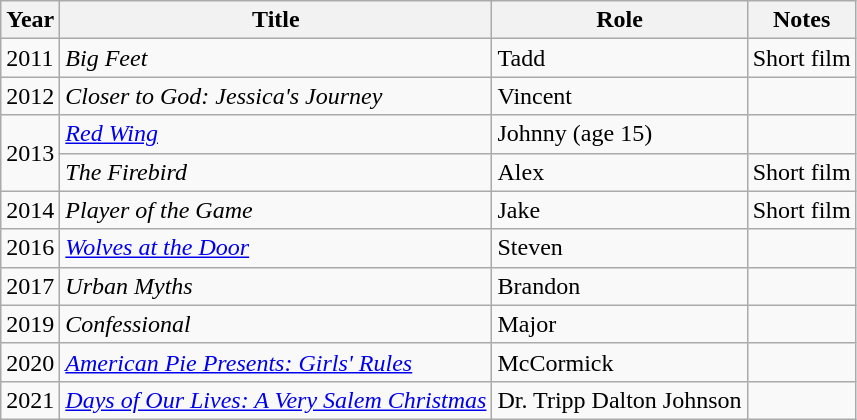<table class="wikitable">
<tr>
<th>Year</th>
<th>Title</th>
<th>Role</th>
<th>Notes</th>
</tr>
<tr>
<td>2011</td>
<td><em>Big Feet</em></td>
<td>Tadd</td>
<td>Short film</td>
</tr>
<tr>
<td>2012</td>
<td><em>Closer to God: Jessica's Journey</em></td>
<td>Vincent</td>
<td></td>
</tr>
<tr>
<td rowspan="2">2013</td>
<td><em><a href='#'>Red Wing</a></em></td>
<td>Johnny (age 15)</td>
<td></td>
</tr>
<tr>
<td><em>The Firebird</em></td>
<td>Alex</td>
<td>Short film</td>
</tr>
<tr>
<td>2014</td>
<td><em>Player of the Game</em></td>
<td>Jake</td>
<td>Short film</td>
</tr>
<tr>
<td>2016</td>
<td><em><a href='#'>Wolves at the Door</a></em></td>
<td>Steven</td>
<td></td>
</tr>
<tr>
<td>2017</td>
<td><em>Urban Myths</em></td>
<td>Brandon</td>
<td></td>
</tr>
<tr>
<td>2019</td>
<td><em>Confessional</em></td>
<td>Major</td>
<td></td>
</tr>
<tr>
<td>2020</td>
<td><em><a href='#'>American Pie Presents: Girls' Rules</a></em></td>
<td>McCormick</td>
<td></td>
</tr>
<tr>
<td>2021</td>
<td><em><a href='#'>Days of Our Lives: A Very Salem Christmas</a></em></td>
<td>Dr. Tripp Dalton Johnson</td>
<td></td>
</tr>
</table>
